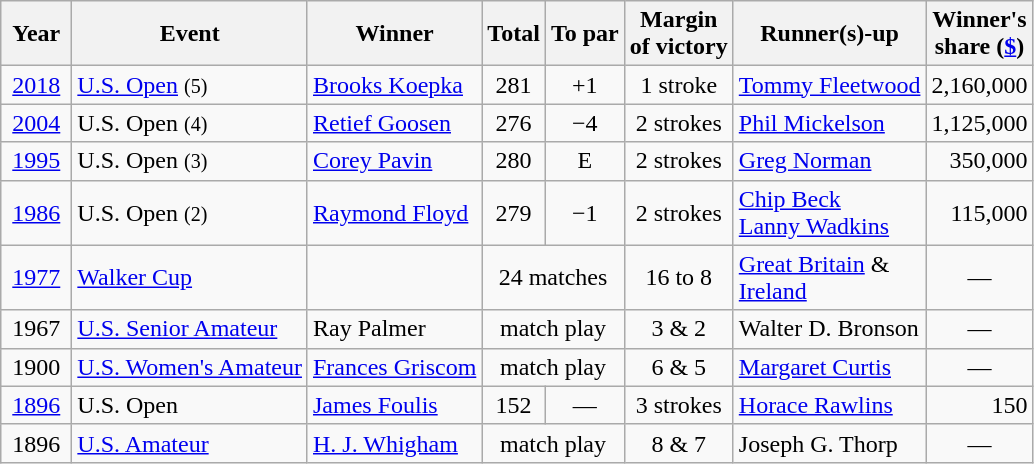<table class="wikitable">
<tr>
<th>Year</th>
<th>Event</th>
<th>Winner</th>
<th>Total</th>
<th>To par</th>
<th>Margin<br>of victory</th>
<th>Runner(s)-up</th>
<th>Winner's<br>share (<a href='#'>$</a>)</th>
</tr>
<tr>
<td align=center><a href='#'>2018</a></td>
<td><a href='#'>U.S. Open</a> <small>(5)</small></td>
<td> <a href='#'>Brooks Koepka</a></td>
<td align=center>281</td>
<td align=center>+1</td>
<td align=center>1 stroke</td>
<td> <a href='#'>Tommy Fleetwood</a></td>
<td align=right>2,160,000</td>
</tr>
<tr>
<td align=center><a href='#'>2004</a></td>
<td>U.S. Open <small>(4)</small></td>
<td> <a href='#'>Retief Goosen</a></td>
<td align=center>276</td>
<td align=center>−4</td>
<td align=center>2 strokes</td>
<td> <a href='#'>Phil Mickelson</a></td>
<td align=right>1,125,000</td>
</tr>
<tr>
<td align=center><a href='#'>1995</a></td>
<td>U.S. Open <small>(3)</small></td>
<td> <a href='#'>Corey Pavin</a></td>
<td align=center>280</td>
<td align=center>E</td>
<td align=center>2 strokes</td>
<td> <a href='#'>Greg Norman</a></td>
<td align=right>350,000</td>
</tr>
<tr>
<td align=center><a href='#'>1986</a></td>
<td>U.S. Open <small>(2)</small></td>
<td> <a href='#'>Raymond Floyd</a></td>
<td align=center>279</td>
<td align=center>−1</td>
<td align=center>2 strokes</td>
<td> <a href='#'>Chip Beck</a><br> <a href='#'>Lanny Wadkins</a></td>
<td align=right>115,000</td>
</tr>
<tr>
<td align=center><a href='#'>1977</a></td>
<td><a href='#'>Walker Cup</a></td>
<td></td>
<td align=center colspan=2>24 matches</td>
<td align=center>16 to 8</td>
<td> <a href='#'>Great Britain</a> &<br> <a href='#'>Ireland</a></td>
<td align=center>—</td>
</tr>
<tr>
<td align=center>1967</td>
<td><a href='#'>U.S. Senior Amateur</a></td>
<td> Ray Palmer</td>
<td align=center colspan=2>match play</td>
<td align=center>3 & 2</td>
<td> Walter D. Bronson</td>
<td align=center>—</td>
</tr>
<tr>
<td align=center>1900</td>
<td><a href='#'>U.S. Women's Amateur</a></td>
<td> <a href='#'>Frances Griscom</a></td>
<td align=center colspan=2>match play</td>
<td align=center>6 & 5</td>
<td> <a href='#'>Margaret Curtis</a></td>
<td align=center>—</td>
</tr>
<tr>
<td align=center><a href='#'>1896</a></td>
<td>U.S. Open</td>
<td> <a href='#'>James Foulis</a></td>
<td align=center>152</td>
<td align=center>—</td>
<td align=center>3 strokes</td>
<td> <a href='#'>Horace Rawlins</a></td>
<td align=right>150</td>
</tr>
<tr>
<td align=center> 1896 </td>
<td><a href='#'>U.S. Amateur</a></td>
<td> <a href='#'>H. J. Whigham</a></td>
<td align=center colspan=2>match play</td>
<td align=center>8 & 7</td>
<td> Joseph G. Thorp</td>
<td align=center>—</td>
</tr>
</table>
